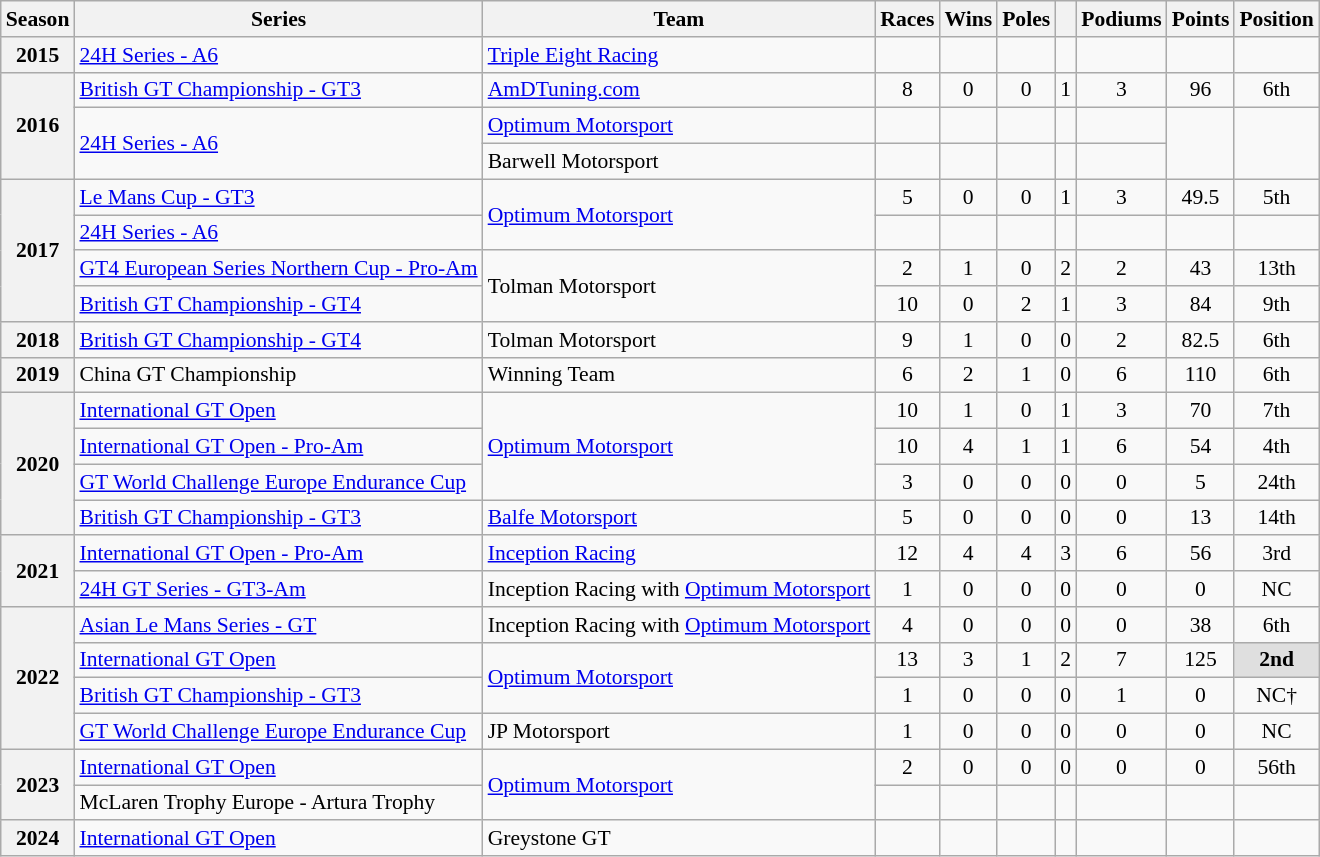<table class="wikitable" style="font-size: 90%; text-align:center">
<tr>
<th>Season</th>
<th>Series</th>
<th>Team</th>
<th>Races</th>
<th>Wins</th>
<th>Poles</th>
<th></th>
<th>Podiums</th>
<th>Points</th>
<th>Position</th>
</tr>
<tr>
<th>2015</th>
<td align=left><a href='#'>24H Series - A6</a></td>
<td align=left><a href='#'>Triple Eight Racing</a></td>
<td></td>
<td></td>
<td></td>
<td></td>
<td></td>
<td></td>
<td></td>
</tr>
<tr>
<th rowspan="3">2016</th>
<td align=left><a href='#'>British GT Championship - GT3</a></td>
<td align=left><a href='#'>AmDTuning.com</a></td>
<td>8</td>
<td>0</td>
<td>0</td>
<td>1</td>
<td>3</td>
<td>96</td>
<td>6th</td>
</tr>
<tr>
<td rowspan="2" align=left><a href='#'>24H Series - A6</a></td>
<td align=left><a href='#'>Optimum Motorsport</a></td>
<td></td>
<td></td>
<td></td>
<td></td>
<td></td>
<td rowspan="2"></td>
<td rowspan="2"></td>
</tr>
<tr>
<td align=left>Barwell Motorsport</td>
<td></td>
<td></td>
<td></td>
<td></td>
<td></td>
</tr>
<tr>
<th rowspan="4">2017</th>
<td align=left><a href='#'>Le Mans Cup - GT3</a></td>
<td rowspan="2" align="left"><a href='#'>Optimum Motorsport</a></td>
<td>5</td>
<td>0</td>
<td>0</td>
<td>1</td>
<td>3</td>
<td>49.5</td>
<td>5th</td>
</tr>
<tr>
<td align=left><a href='#'>24H Series - A6</a></td>
<td></td>
<td></td>
<td></td>
<td></td>
<td></td>
<td></td>
<td></td>
</tr>
<tr>
<td align=left><a href='#'>GT4 European Series Northern Cup - Pro-Am</a></td>
<td rowspan="2" align=left>Tolman Motorsport</td>
<td>2</td>
<td>1</td>
<td>0</td>
<td>2</td>
<td>2</td>
<td>43</td>
<td>13th</td>
</tr>
<tr>
<td align=left><a href='#'>British GT Championship - GT4</a></td>
<td>10</td>
<td>0</td>
<td>2</td>
<td>1</td>
<td>3</td>
<td>84</td>
<td>9th</td>
</tr>
<tr>
<th>2018</th>
<td align=left><a href='#'>British GT Championship - GT4</a></td>
<td align=left>Tolman Motorsport</td>
<td>9</td>
<td>1</td>
<td>0</td>
<td>0</td>
<td>2</td>
<td>82.5</td>
<td>6th</td>
</tr>
<tr>
<th>2019</th>
<td align=left>China GT Championship</td>
<td align=left>Winning Team</td>
<td>6</td>
<td>2</td>
<td>1</td>
<td>0</td>
<td>6</td>
<td>110</td>
<td>6th</td>
</tr>
<tr>
<th rowspan="4">2020</th>
<td align=left><a href='#'>International GT Open</a></td>
<td rowspan="3" align=left><a href='#'>Optimum Motorsport</a></td>
<td>10</td>
<td>1</td>
<td>0</td>
<td>1</td>
<td>3</td>
<td>70</td>
<td>7th</td>
</tr>
<tr>
<td align=left><a href='#'>International GT Open - Pro-Am</a></td>
<td>10</td>
<td>4</td>
<td>1</td>
<td>1</td>
<td>6</td>
<td>54</td>
<td>4th</td>
</tr>
<tr>
<td align=left><a href='#'>GT World Challenge Europe Endurance Cup</a></td>
<td>3</td>
<td>0</td>
<td>0</td>
<td>0</td>
<td>0</td>
<td>5</td>
<td>24th</td>
</tr>
<tr>
<td align=left><a href='#'>British GT Championship - GT3</a></td>
<td align=left><a href='#'>Balfe Motorsport</a></td>
<td>5</td>
<td>0</td>
<td>0</td>
<td>0</td>
<td>0</td>
<td>13</td>
<td>14th</td>
</tr>
<tr>
<th rowspan="2">2021</th>
<td align=left><a href='#'>International GT Open - Pro-Am</a></td>
<td align=left><a href='#'>Inception Racing</a></td>
<td>12</td>
<td>4</td>
<td>4</td>
<td>3</td>
<td>6</td>
<td>56</td>
<td>3rd</td>
</tr>
<tr>
<td align=left><a href='#'>24H GT Series - GT3-Am</a></td>
<td align=left>Inception Racing with <a href='#'>Optimum Motorsport</a></td>
<td>1</td>
<td>0</td>
<td>0</td>
<td>0</td>
<td>0</td>
<td>0</td>
<td>NC</td>
</tr>
<tr>
<th rowspan="4">2022</th>
<td align=left><a href='#'>Asian Le Mans Series - GT</a></td>
<td align=left>Inception Racing with <a href='#'>Optimum Motorsport</a></td>
<td>4</td>
<td>0</td>
<td>0</td>
<td>0</td>
<td>0</td>
<td>38</td>
<td>6th</td>
</tr>
<tr>
<td align=left><a href='#'>International GT Open</a></td>
<td rowspan="2" align=left><a href='#'>Optimum Motorsport</a></td>
<td>13</td>
<td>3</td>
<td>1</td>
<td>2</td>
<td>7</td>
<td>125</td>
<td style="background:#dfdfdf;"><strong>2nd</strong></td>
</tr>
<tr>
<td align=left><a href='#'>British GT Championship - GT3</a></td>
<td>1</td>
<td>0</td>
<td>0</td>
<td>0</td>
<td>1</td>
<td>0</td>
<td>NC†</td>
</tr>
<tr>
<td align=left><a href='#'>GT World Challenge Europe Endurance Cup</a></td>
<td align=left>JP Motorsport</td>
<td>1</td>
<td>0</td>
<td>0</td>
<td>0</td>
<td>0</td>
<td>0</td>
<td>NC</td>
</tr>
<tr>
<th rowspan="2">2023</th>
<td align=left><a href='#'>International GT Open</a></td>
<td rowspan="2" align="left"><a href='#'>Optimum Motorsport</a></td>
<td>2</td>
<td>0</td>
<td>0</td>
<td>0</td>
<td>0</td>
<td>0</td>
<td>56th</td>
</tr>
<tr>
<td align=left>McLaren Trophy Europe - Artura Trophy</td>
<td></td>
<td></td>
<td></td>
<td></td>
<td></td>
<td></td>
<td></td>
</tr>
<tr>
<th>2024</th>
<td align="left"><a href='#'>International GT Open</a></td>
<td align="left">Greystone GT</td>
<td></td>
<td></td>
<td></td>
<td></td>
<td></td>
<td></td>
<td></td>
</tr>
</table>
